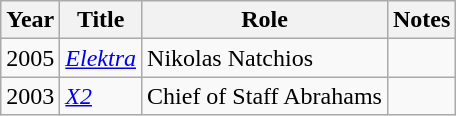<table class="wikitable sortable">
<tr>
<th>Year</th>
<th>Title</th>
<th>Role</th>
<th class="unsortable">Notes</th>
</tr>
<tr>
<td>2005</td>
<td><em><a href='#'>Elektra</a></em></td>
<td>Nikolas Natchios</td>
<td></td>
</tr>
<tr>
<td>2003</td>
<td><em><a href='#'>X2</a></em></td>
<td>Chief of Staff Abrahams</td>
<td></td>
</tr>
</table>
